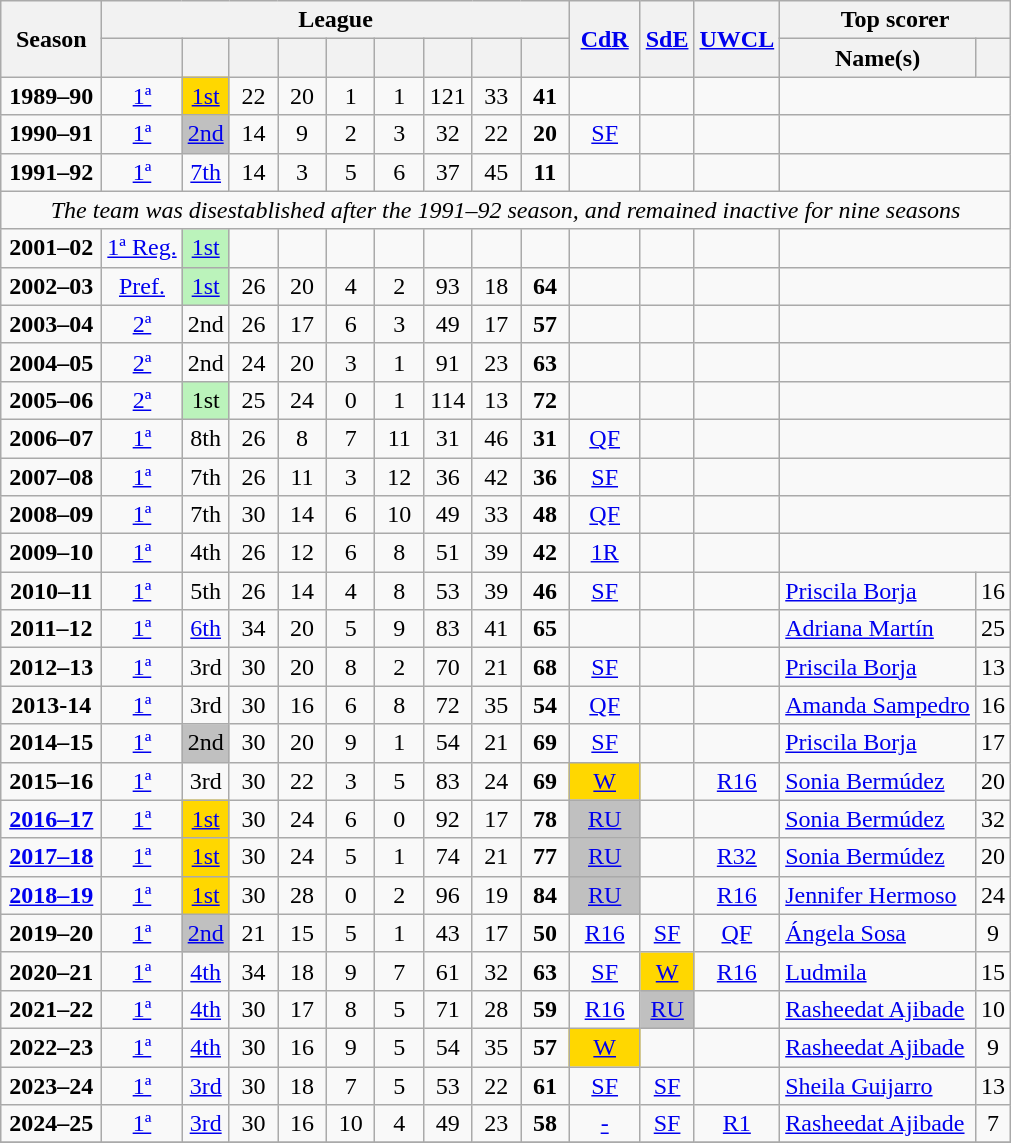<table class="wikitable" style="text-align: center;">
<tr>
<th rowspan=2 width=60>Season</th>
<th colspan="9">League</th>
<th rowspan=2 width=40 align=center><a href='#'>CdR</a></th>
<th rowspan="2"><a href='#'>SdE</a></th>
<th rowspan=2><a href='#'>UWCL</a></th>
<th colspan=2>Top scorer</th>
</tr>
<tr>
<th></th>
<th></th>
<th width=25></th>
<th width=25></th>
<th width=25></th>
<th width=25></th>
<th width=25></th>
<th width=25></th>
<th width=25></th>
<th>Name(s)</th>
<th></th>
</tr>
<tr>
<td><strong>1989–90</strong></td>
<td><a href='#'>1ª</a></td>
<td bgcolor="gold"><a href='#'>1st</a></td>
<td>22</td>
<td>20</td>
<td>1</td>
<td>1</td>
<td>121</td>
<td>33</td>
<td><strong>41</strong></td>
<td></td>
<td></td>
<td></td>
<td colspan="2"></td>
</tr>
<tr>
<td><strong>1990–91</strong></td>
<td><a href='#'>1ª</a></td>
<td bgcolor="silver"><a href='#'>2nd</a></td>
<td>14</td>
<td>9</td>
<td>2</td>
<td>3</td>
<td>32</td>
<td>22</td>
<td><strong>20</strong></td>
<td><a href='#'>SF</a></td>
<td></td>
<td></td>
<td colspan="2"></td>
</tr>
<tr>
<td><strong>1991–92</strong></td>
<td><a href='#'>1ª</a></td>
<td><a href='#'>7th</a></td>
<td>14</td>
<td>3</td>
<td>5</td>
<td>6</td>
<td>37</td>
<td>45</td>
<td><strong>11</strong></td>
<td></td>
<td></td>
<td></td>
<td colspan="2"></td>
</tr>
<tr>
<td colspan="16"><em>The team was disestablished after the 1991–92 season, and remained inactive for nine seasons</em></td>
</tr>
<tr>
<td><strong>2001–02</strong></td>
<td><a href='#'>1ª Reg.</a></td>
<td bgcolor="#BBF3BB"><a href='#'>1st</a></td>
<td></td>
<td></td>
<td></td>
<td></td>
<td></td>
<td></td>
<td></td>
<td></td>
<td></td>
<td></td>
<td colspan="2"></td>
</tr>
<tr>
<td><strong>2002–03</strong></td>
<td><a href='#'>Pref.</a></td>
<td bgcolor="#BBF3BB"><a href='#'>1st</a></td>
<td>26</td>
<td>20</td>
<td>4</td>
<td>2</td>
<td>93</td>
<td>18</td>
<td><strong>64</strong></td>
<td></td>
<td></td>
<td></td>
<td colspan="2"></td>
</tr>
<tr>
<td><strong>2003–04</strong></td>
<td><a href='#'>2ª</a></td>
<td>2nd</td>
<td>26</td>
<td>17</td>
<td>6</td>
<td>3</td>
<td>49</td>
<td>17</td>
<td><strong>57</strong></td>
<td></td>
<td></td>
<td></td>
<td colspan="2"></td>
</tr>
<tr>
<td><strong>2004–05</strong></td>
<td><a href='#'>2ª</a></td>
<td>2nd</td>
<td>24</td>
<td>20</td>
<td>3</td>
<td>1</td>
<td>91</td>
<td>23</td>
<td><strong>63</strong></td>
<td></td>
<td></td>
<td></td>
<td colspan="2"></td>
</tr>
<tr>
<td><strong>2005–06</strong></td>
<td><a href='#'>2ª</a></td>
<td bgcolor="#BBF3BB">1st</td>
<td>25</td>
<td>24</td>
<td>0</td>
<td>1</td>
<td>114</td>
<td>13</td>
<td><strong>72</strong></td>
<td></td>
<td></td>
<td></td>
<td colspan="2"></td>
</tr>
<tr>
<td><strong>2006–07</strong></td>
<td><a href='#'>1ª</a></td>
<td>8th</td>
<td>26</td>
<td>8</td>
<td>7</td>
<td>11</td>
<td>31</td>
<td>46</td>
<td><strong>31</strong></td>
<td><a href='#'>QF</a></td>
<td></td>
<td></td>
<td colspan="2"></td>
</tr>
<tr>
<td><strong>2007–08</strong></td>
<td><a href='#'>1ª</a></td>
<td>7th</td>
<td>26</td>
<td>11</td>
<td>3</td>
<td>12</td>
<td>36</td>
<td>42</td>
<td><strong>36</strong></td>
<td><a href='#'>SF</a></td>
<td></td>
<td></td>
<td colspan="2"></td>
</tr>
<tr>
<td><strong>2008–09</strong></td>
<td><a href='#'>1ª</a></td>
<td>7th</td>
<td>30</td>
<td>14</td>
<td>6</td>
<td>10</td>
<td>49</td>
<td>33</td>
<td><strong>48</strong></td>
<td><a href='#'>QF</a></td>
<td></td>
<td></td>
<td colspan="2"></td>
</tr>
<tr>
<td><strong>2009–10</strong></td>
<td><a href='#'>1ª</a></td>
<td>4th</td>
<td>26</td>
<td>12</td>
<td>6</td>
<td>8</td>
<td>51</td>
<td>39</td>
<td><strong>42</strong></td>
<td><a href='#'>1R</a></td>
<td></td>
<td></td>
<td colspan="2"></td>
</tr>
<tr>
<td><strong>2010–11</strong></td>
<td><a href='#'>1ª</a></td>
<td>5th</td>
<td>26</td>
<td>14</td>
<td>4</td>
<td>8</td>
<td>53</td>
<td>39</td>
<td><strong>46</strong></td>
<td><a href='#'>SF</a></td>
<td></td>
<td></td>
<td align=left> <a href='#'>Priscila Borja</a></td>
<td>16</td>
</tr>
<tr>
<td><strong>2011–12</strong></td>
<td><a href='#'>1ª</a></td>
<td><a href='#'>6th</a></td>
<td>34</td>
<td>20</td>
<td>5</td>
<td>9</td>
<td>83</td>
<td>41</td>
<td><strong>65</strong></td>
<td></td>
<td></td>
<td></td>
<td align="left"> <a href='#'>Adriana Martín</a></td>
<td>25</td>
</tr>
<tr>
<td><strong>2012–13</strong></td>
<td><a href='#'>1ª</a></td>
<td>3rd</td>
<td>30</td>
<td>20</td>
<td>8</td>
<td>2</td>
<td>70</td>
<td>21</td>
<td><strong>68</strong></td>
<td><a href='#'>SF</a></td>
<td></td>
<td></td>
<td align=left> <a href='#'>Priscila Borja</a></td>
<td>13</td>
</tr>
<tr>
<td><strong>2013-14</strong></td>
<td><a href='#'>1ª</a></td>
<td>3rd</td>
<td>30</td>
<td>16</td>
<td>6</td>
<td>8</td>
<td>72</td>
<td>35</td>
<td><strong>54</strong></td>
<td><a href='#'>QF</a></td>
<td></td>
<td></td>
<td align="left"> <a href='#'>Amanda Sampedro</a></td>
<td>16</td>
</tr>
<tr>
<td><strong>2014–15</strong></td>
<td><a href='#'>1ª</a></td>
<td bgcolor="silver">2nd</td>
<td>30</td>
<td>20</td>
<td>9</td>
<td>1</td>
<td>54</td>
<td>21</td>
<td><strong>69</strong></td>
<td><a href='#'>SF</a></td>
<td></td>
<td></td>
<td align="left"> <a href='#'>Priscila Borja</a></td>
<td>17</td>
</tr>
<tr>
<td><strong>2015–16</strong></td>
<td><a href='#'>1ª</a></td>
<td>3rd</td>
<td>30</td>
<td>22</td>
<td>3</td>
<td>5</td>
<td>83</td>
<td>24</td>
<td><strong>69</strong></td>
<td bgcolor="gold"><a href='#'>W</a></td>
<td></td>
<td><a href='#'>R16</a></td>
<td align="left"> <a href='#'>Sonia Bermúdez</a></td>
<td>20</td>
</tr>
<tr>
<td><strong><a href='#'>2016–17</a></strong></td>
<td><a href='#'>1ª</a></td>
<td bgcolor="gold"><a href='#'>1st</a></td>
<td>30</td>
<td>24</td>
<td>6</td>
<td>0</td>
<td>92</td>
<td>17</td>
<td><strong>78</strong></td>
<td bgcolor="silver"><a href='#'>RU</a></td>
<td></td>
<td></td>
<td align="left"> <a href='#'>Sonia Bermúdez</a></td>
<td>32</td>
</tr>
<tr>
<td><strong><a href='#'>2017–18</a></strong></td>
<td><a href='#'>1ª</a></td>
<td bgcolor="gold"><a href='#'>1st</a></td>
<td>30</td>
<td>24</td>
<td>5</td>
<td>1</td>
<td>74</td>
<td>21</td>
<td><strong>77</strong></td>
<td bgcolor="silver"><a href='#'>RU</a></td>
<td></td>
<td><a href='#'>R32</a></td>
<td align="left"> <a href='#'>Sonia Bermúdez</a></td>
<td>20</td>
</tr>
<tr>
<td><strong><a href='#'>2018–19</a></strong></td>
<td><a href='#'>1ª</a></td>
<td bgcolor="gold"><a href='#'>1st</a></td>
<td>30</td>
<td>28</td>
<td>0</td>
<td>2</td>
<td>96</td>
<td>19</td>
<td><strong>84</strong></td>
<td bgcolor="silver"><a href='#'>RU</a></td>
<td></td>
<td><a href='#'>R16</a></td>
<td align="left"> <a href='#'>Jennifer Hermoso</a></td>
<td>24</td>
</tr>
<tr>
<td><strong>2019–20</strong></td>
<td><a href='#'>1ª</a></td>
<td bgcolor=silver><a href='#'>2nd</a></td>
<td>21</td>
<td>15</td>
<td>5</td>
<td>1</td>
<td>43</td>
<td>17</td>
<td><strong>50</strong></td>
<td><a href='#'>R16</a></td>
<td><a href='#'>SF</a></td>
<td><a href='#'>QF</a></td>
<td align=left> <a href='#'>Ángela Sosa</a></td>
<td>9</td>
</tr>
<tr>
<td><strong>2020–21</strong></td>
<td><a href='#'>1ª</a></td>
<td><a href='#'>4th</a></td>
<td>34</td>
<td>18</td>
<td>9</td>
<td>7</td>
<td>61</td>
<td>32</td>
<td><strong>63</strong></td>
<td><a href='#'>SF</a></td>
<td bgcolor="gold"><a href='#'>W</a></td>
<td><a href='#'>R16</a></td>
<td align=left> <a href='#'>Ludmila</a></td>
<td>15</td>
</tr>
<tr>
<td><strong>2021–22</strong></td>
<td><a href='#'>1ª</a></td>
<td><a href='#'>4th</a></td>
<td>30</td>
<td>17</td>
<td>8</td>
<td>5</td>
<td>71</td>
<td>28</td>
<td><strong>59</strong></td>
<td><a href='#'>R16</a></td>
<td bgcolor="silver"><a href='#'>RU</a></td>
<td></td>
<td align=left> <a href='#'>Rasheedat Ajibade</a></td>
<td>10</td>
</tr>
<tr>
<td><strong>2022–23</strong></td>
<td><a href='#'>1ª</a></td>
<td><a href='#'>4th</a></td>
<td>30</td>
<td>16</td>
<td>9</td>
<td>5</td>
<td>54</td>
<td>35</td>
<td><strong>57</strong></td>
<td bgcolor="gold"><a href='#'>W</a></td>
<td></td>
<td></td>
<td align=left> <a href='#'>Rasheedat Ajibade</a></td>
<td>9</td>
</tr>
<tr>
<td><strong>2023–24</strong></td>
<td><a href='#'>1ª</a></td>
<td><a href='#'>3rd</a></td>
<td>30</td>
<td>18</td>
<td>7</td>
<td>5</td>
<td>53</td>
<td>22</td>
<td><strong>61</strong></td>
<td><a href='#'>SF</a></td>
<td><a href='#'>SF</a></td>
<td></td>
<td align=left> <a href='#'>Sheila Guijarro</a></td>
<td>13</td>
</tr>
<tr>
<td><strong>2024–25</strong></td>
<td><a href='#'>1ª</a></td>
<td><a href='#'>3rd</a></td>
<td>30</td>
<td>16</td>
<td>10</td>
<td>4</td>
<td>49</td>
<td>23</td>
<td><strong>58</strong></td>
<td><a href='#'><em>-</em></a></td>
<td><a href='#'>SF</a></td>
<td><a href='#'>R1</a></td>
<td align=left> <a href='#'>Rasheedat Ajibade</a></td>
<td>7</td>
</tr>
<tr>
</tr>
</table>
